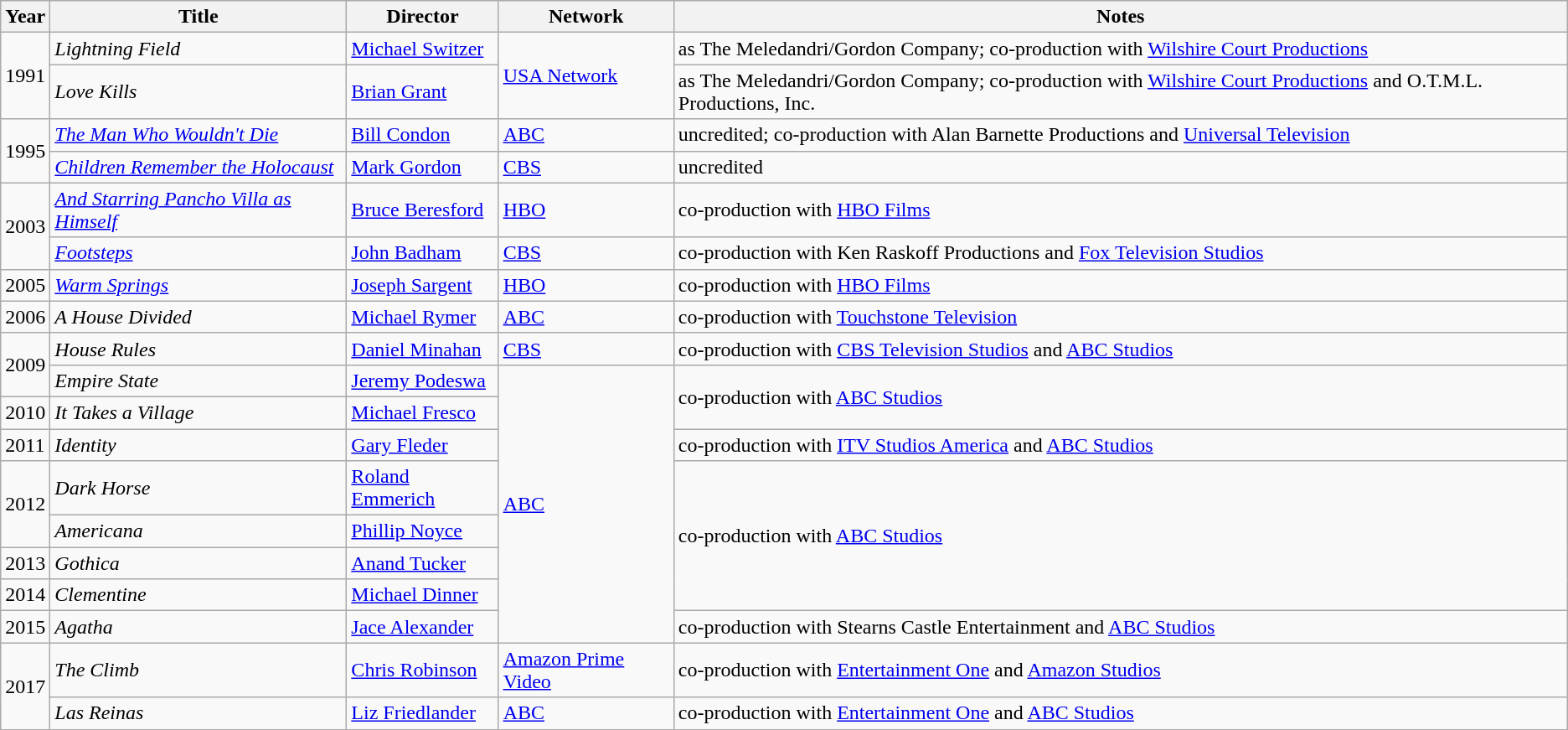<table class="wikitable sortable">
<tr>
<th>Year</th>
<th>Title</th>
<th>Director</th>
<th>Network</th>
<th>Notes</th>
</tr>
<tr>
<td rowspan="2">1991</td>
<td><em>Lightning Field</em></td>
<td><a href='#'>Michael Switzer</a></td>
<td rowspan="2"><a href='#'>USA Network</a></td>
<td>as The Meledandri/Gordon Company; co-production with <a href='#'>Wilshire Court Productions</a></td>
</tr>
<tr>
<td><em>Love Kills</em></td>
<td><a href='#'>Brian Grant</a></td>
<td>as The Meledandri/Gordon Company; co-production with <a href='#'>Wilshire Court Productions</a> and O.T.M.L. Productions, Inc.</td>
</tr>
<tr>
<td rowspan="2">1995</td>
<td><em><a href='#'>The Man Who Wouldn't Die</a></em></td>
<td><a href='#'>Bill Condon</a></td>
<td><a href='#'>ABC</a></td>
<td>uncredited; co-production with Alan Barnette Productions and <a href='#'>Universal Television</a></td>
</tr>
<tr>
<td><em><a href='#'>Children Remember the Holocaust</a></em></td>
<td><a href='#'>Mark Gordon</a></td>
<td><a href='#'>CBS</a></td>
<td>uncredited</td>
</tr>
<tr>
<td rowspan="2">2003</td>
<td><em><a href='#'>And Starring Pancho Villa as Himself</a></em></td>
<td><a href='#'>Bruce Beresford</a></td>
<td><a href='#'>HBO</a></td>
<td>co-production with <a href='#'>HBO Films</a></td>
</tr>
<tr>
<td><em><a href='#'>Footsteps</a></em></td>
<td><a href='#'>John Badham</a></td>
<td><a href='#'>CBS</a></td>
<td>co-production with Ken Raskoff Productions and <a href='#'>Fox Television Studios</a></td>
</tr>
<tr>
<td>2005</td>
<td><em><a href='#'>Warm Springs</a></em></td>
<td><a href='#'>Joseph Sargent</a></td>
<td><a href='#'>HBO</a></td>
<td>co-production with <a href='#'>HBO Films</a></td>
</tr>
<tr>
<td>2006</td>
<td><em>A House Divided</em></td>
<td><a href='#'>Michael Rymer</a></td>
<td><a href='#'>ABC</a></td>
<td>co-production with <a href='#'>Touchstone Television</a></td>
</tr>
<tr>
<td rowspan="2">2009</td>
<td><em>House Rules</em></td>
<td><a href='#'>Daniel Minahan</a></td>
<td><a href='#'>CBS</a></td>
<td>co-production with <a href='#'>CBS Television Studios</a> and <a href='#'>ABC Studios</a></td>
</tr>
<tr>
<td><em>Empire State</em></td>
<td><a href='#'>Jeremy Podeswa</a></td>
<td rowspan="8"><a href='#'>ABC</a></td>
<td rowspan="2">co-production with <a href='#'>ABC Studios</a></td>
</tr>
<tr>
<td>2010</td>
<td><em>It Takes a Village</em></td>
<td><a href='#'>Michael Fresco</a></td>
</tr>
<tr>
<td>2011</td>
<td><em>Identity</em></td>
<td><a href='#'>Gary Fleder</a></td>
<td>co-production with <a href='#'>ITV Studios America</a> and <a href='#'>ABC Studios</a></td>
</tr>
<tr>
<td rowspan="2">2012</td>
<td><em>Dark Horse</em></td>
<td><a href='#'>Roland Emmerich</a></td>
<td rowspan="4">co-production with <a href='#'>ABC Studios</a></td>
</tr>
<tr>
<td><em>Americana</em></td>
<td><a href='#'>Phillip Noyce</a></td>
</tr>
<tr>
<td>2013</td>
<td><em>Gothica</em></td>
<td><a href='#'>Anand Tucker</a></td>
</tr>
<tr>
<td>2014</td>
<td><em>Clementine</em></td>
<td><a href='#'>Michael Dinner</a></td>
</tr>
<tr>
<td>2015</td>
<td><em>Agatha</em></td>
<td><a href='#'>Jace Alexander</a></td>
<td>co-production with Stearns Castle Entertainment and <a href='#'>ABC Studios</a></td>
</tr>
<tr>
<td rowspan="2">2017</td>
<td><em>The Climb</em></td>
<td><a href='#'>Chris Robinson</a></td>
<td><a href='#'>Amazon Prime Video</a></td>
<td>co-production with <a href='#'>Entertainment One</a> and <a href='#'>Amazon Studios</a></td>
</tr>
<tr>
<td><em>Las Reinas</em></td>
<td><a href='#'>Liz Friedlander</a></td>
<td><a href='#'>ABC</a></td>
<td>co-production with <a href='#'>Entertainment One</a> and <a href='#'>ABC Studios</a></td>
</tr>
</table>
